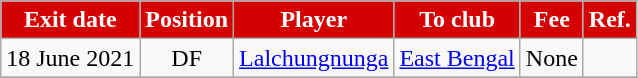<table class="wikitable sortable">
<tr>
<th style="background:#d50000; color:white;"><strong>Exit date</strong></th>
<th style="background:#d50000; color:white;"><strong>Position</strong></th>
<th style="background:#d50000; color:white;"><strong>Player</strong></th>
<th style="background:#d50000; color:white;"><strong>To club</strong></th>
<th style="background:#d50000; color:white;"><strong>Fee</strong></th>
<th style="background:#d50000; color:white;"><strong>Ref.</strong></th>
</tr>
<tr>
<td>18 June 2021</td>
<td style="text-align:center;">DF</td>
<td style="text-align:left;"><a href='#'>Lalchungnunga</a></td>
<td style="text-align:left;"> <a href='#'>East Bengal</a></td>
<td>None</td>
<td></td>
</tr>
<tr>
</tr>
</table>
